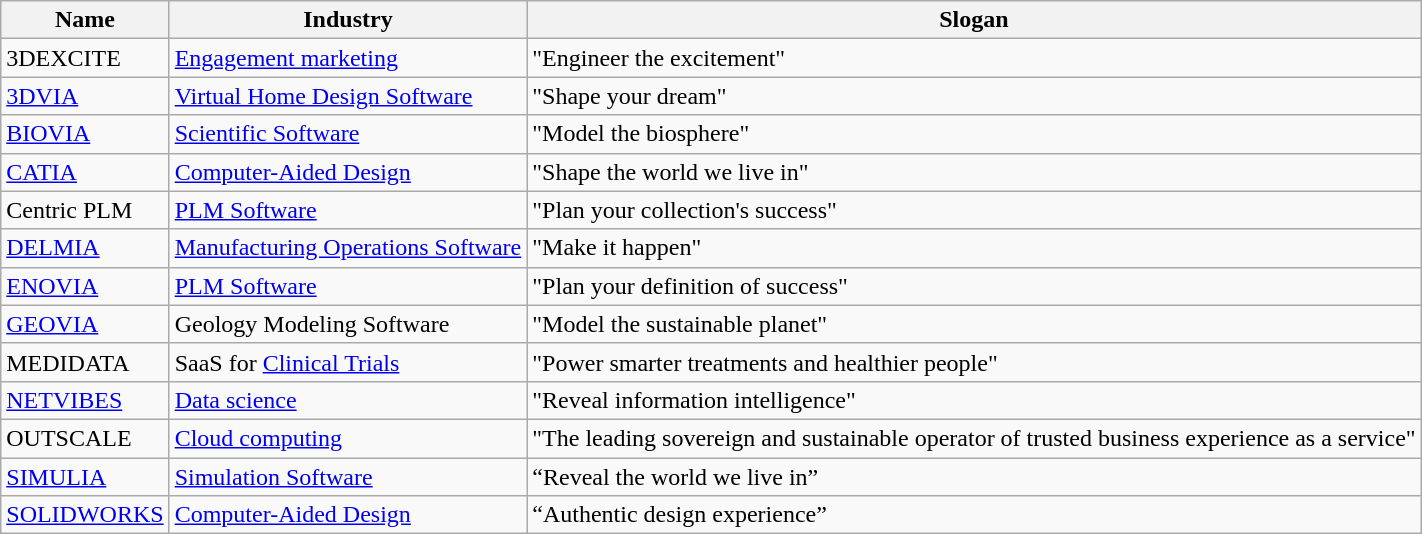<table class="wikitable noresize">
<tr>
<th>Name</th>
<th>Industry</th>
<th>Slogan</th>
</tr>
<tr>
<td>3DEXCITE</td>
<td><a href='#'>Engagement marketing</a></td>
<td>"Engineer the excitement"</td>
</tr>
<tr>
<td><a href='#'>3DVIA</a></td>
<td><a href='#'>Virtual Home Design Software</a></td>
<td>"Shape your dream"</td>
</tr>
<tr>
<td><a href='#'>BIOVIA</a></td>
<td><a href='#'>Scientific Software</a></td>
<td>"Model the biosphere"</td>
</tr>
<tr>
<td><a href='#'>CATIA</a></td>
<td><a href='#'>Computer-Aided Design</a></td>
<td>"Shape the world we live in"</td>
</tr>
<tr>
<td>Centric PLM</td>
<td><a href='#'>PLM Software</a></td>
<td>"Plan your collection's success"</td>
</tr>
<tr>
<td><a href='#'>DELMIA</a></td>
<td><a href='#'>Manufacturing Operations Software</a></td>
<td>"Make it happen"</td>
</tr>
<tr>
<td><a href='#'>ENOVIA</a></td>
<td><a href='#'>PLM Software</a></td>
<td>"Plan your definition of success"</td>
</tr>
<tr>
<td><a href='#'>GEOVIA</a></td>
<td>Geology Modeling Software</td>
<td>"Model the sustainable planet"</td>
</tr>
<tr>
<td>MEDIDATA</td>
<td>SaaS for <a href='#'>Clinical Trials</a></td>
<td>"Power smarter treatments and healthier people"</td>
</tr>
<tr>
<td><a href='#'> NETVIBES</a></td>
<td><a href='#'>Data science</a></td>
<td>"Reveal information intelligence"</td>
</tr>
<tr>
<td>OUTSCALE</td>
<td><a href='#'>Cloud computing</a></td>
<td>"The leading sovereign and sustainable operator of trusted business experience as a service"</td>
</tr>
<tr>
<td><a href='#'>SIMULIA</a></td>
<td><a href='#'>Simulation Software</a></td>
<td>“Reveal the world we live in”</td>
</tr>
<tr>
<td><a href='#'>SOLIDWORKS</a></td>
<td><a href='#'>Computer-Aided Design</a></td>
<td>“Authentic design experience”</td>
</tr>
</table>
